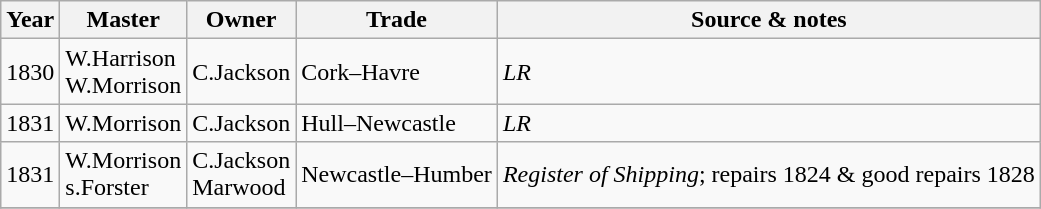<table class=" wikitable">
<tr>
<th>Year</th>
<th>Master</th>
<th>Owner</th>
<th>Trade</th>
<th>Source & notes</th>
</tr>
<tr>
<td>1830</td>
<td>W.Harrison<br>W.Morrison</td>
<td>C.Jackson</td>
<td>Cork–Havre</td>
<td><em>LR</em></td>
</tr>
<tr>
<td>1831</td>
<td>W.Morrison</td>
<td>C.Jackson</td>
<td>Hull–Newcastle</td>
<td><em>LR</em></td>
</tr>
<tr>
<td>1831</td>
<td>W.Morrison<br>s.Forster</td>
<td>C.Jackson<br>Marwood</td>
<td>Newcastle–Humber</td>
<td><em>Register of Shipping</em>; repairs 1824 & good repairs 1828</td>
</tr>
<tr>
</tr>
</table>
